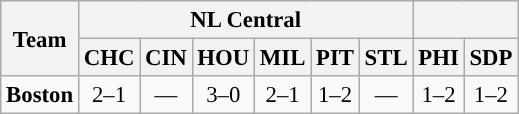<table class="wikitable" style="text-align:center; font-size: 95%;">
<tr>
<th rowspan=2>Team</th>
<th colspan=6>NL Central</th>
<th colspan=2> </th>
</tr>
<tr>
<th>CHC</th>
<th>CIN</th>
<th>HOU</th>
<th>MIL</th>
<th>PIT</th>
<th>STL</th>
<th>PHI</th>
<th>SDP</th>
</tr>
<tr>
<td><strong>Boston</strong></td>
<td>2–1</td>
<td>—</td>
<td>3–0</td>
<td>2–1</td>
<td>1–2</td>
<td>—</td>
<td>1–2</td>
<td>1–2</td>
</tr>
</table>
